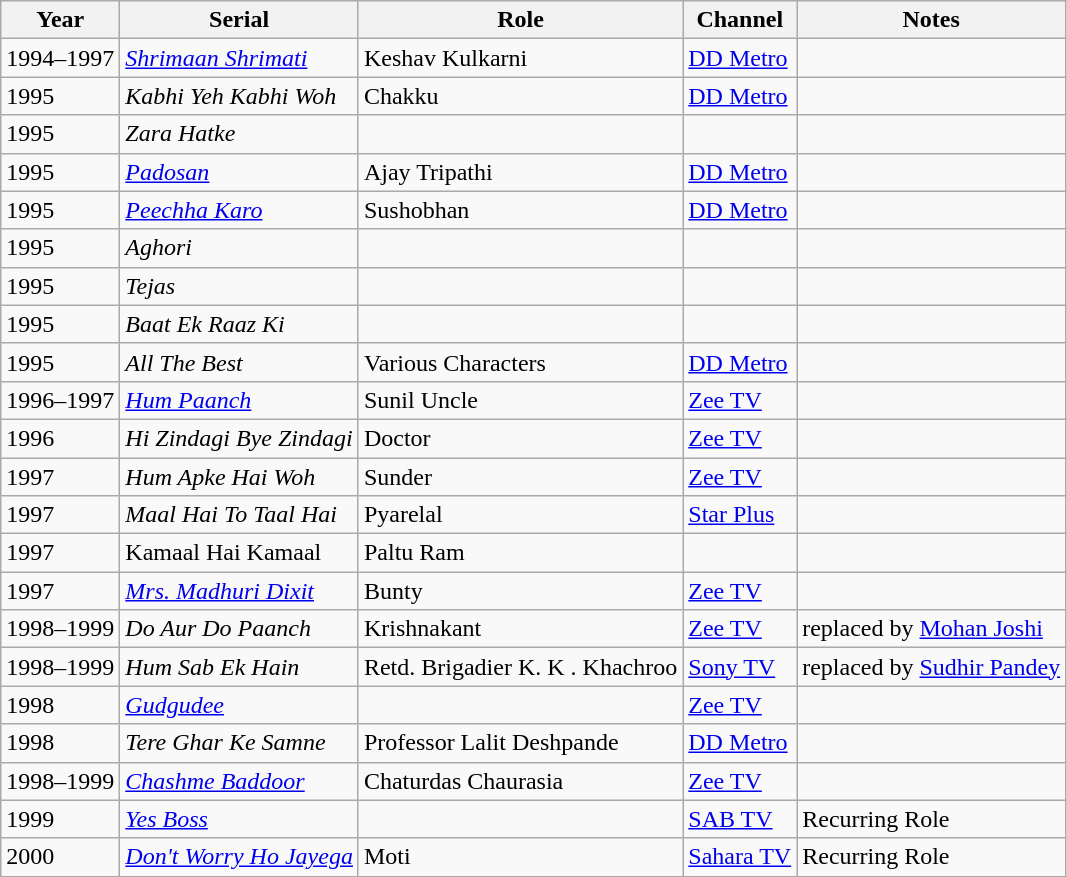<table class="wikitable sortable">
<tr>
<th>Year</th>
<th>Serial</th>
<th>Role</th>
<th>Channel</th>
<th>Notes</th>
</tr>
<tr>
<td>1994–1997</td>
<td><em><a href='#'>Shrimaan Shrimati</a></em></td>
<td>Keshav Kulkarni</td>
<td><a href='#'>DD Metro</a></td>
<td></td>
</tr>
<tr>
<td>1995</td>
<td><em>Kabhi Yeh Kabhi Woh</em></td>
<td>Chakku</td>
<td><a href='#'>DD Metro</a></td>
<td></td>
</tr>
<tr>
<td>1995</td>
<td><em>Zara Hatke</em></td>
<td></td>
<td></td>
<td></td>
</tr>
<tr>
<td>1995</td>
<td><em><a href='#'>Padosan</a></em></td>
<td>Ajay Tripathi</td>
<td><a href='#'>DD Metro</a></td>
<td></td>
</tr>
<tr>
<td>1995</td>
<td><em><a href='#'>Peechha Karo</a></em></td>
<td>Sushobhan</td>
<td><a href='#'>DD Metro</a></td>
<td></td>
</tr>
<tr>
<td>1995</td>
<td><em>Aghori</em></td>
<td></td>
<td></td>
<td></td>
</tr>
<tr>
<td>1995</td>
<td><em>Tejas</em></td>
<td></td>
<td></td>
<td></td>
</tr>
<tr>
<td>1995</td>
<td><em>Baat Ek Raaz Ki</em></td>
<td></td>
<td></td>
<td></td>
</tr>
<tr>
<td>1995</td>
<td><em>All The Best</em></td>
<td>Various Characters</td>
<td><a href='#'>DD Metro</a></td>
<td></td>
</tr>
<tr>
<td>1996–1997</td>
<td><em><a href='#'>Hum Paanch</a></em></td>
<td>Sunil Uncle</td>
<td><a href='#'>Zee TV</a></td>
<td></td>
</tr>
<tr>
<td>1996</td>
<td><em>Hi Zindagi Bye Zindagi</em></td>
<td>Doctor</td>
<td><a href='#'>Zee TV</a></td>
<td></td>
</tr>
<tr>
<td>1997</td>
<td><em>Hum Apke Hai Woh</em></td>
<td>Sunder</td>
<td><a href='#'>Zee TV</a></td>
<td></td>
</tr>
<tr>
<td>1997</td>
<td><em>Maal Hai To Taal Hai</em></td>
<td>Pyarelal</td>
<td><a href='#'>Star Plus</a></td>
<td></td>
</tr>
<tr>
<td>1997</td>
<td>Kamaal Hai Kamaal</td>
<td>Paltu Ram</td>
<td></td>
<td></td>
</tr>
<tr>
<td>1997</td>
<td><em><a href='#'>Mrs. Madhuri Dixit</a></em></td>
<td>Bunty</td>
<td><a href='#'>Zee TV</a></td>
<td></td>
</tr>
<tr>
<td>1998–1999</td>
<td><em>Do Aur Do Paanch</em></td>
<td>Krishnakant</td>
<td><a href='#'>Zee TV</a></td>
<td>replaced by <a href='#'>Mohan Joshi</a></td>
</tr>
<tr>
<td>1998–1999</td>
<td><em>Hum Sab Ek Hain</em></td>
<td>Retd. Brigadier K. K . Khachroo</td>
<td><a href='#'>Sony TV</a></td>
<td>replaced by <a href='#'>Sudhir Pandey</a></td>
</tr>
<tr>
<td>1998</td>
<td><em><a href='#'>Gudgudee</a></em></td>
<td></td>
<td><a href='#'>Zee TV</a></td>
<td></td>
</tr>
<tr>
<td>1998</td>
<td><em>Tere Ghar Ke Samne</em></td>
<td>Professor Lalit Deshpande</td>
<td><a href='#'>DD Metro</a></td>
<td></td>
</tr>
<tr>
<td>1998–1999</td>
<td><em><a href='#'>Chashme Baddoor</a></em></td>
<td>Chaturdas Chaurasia</td>
<td><a href='#'>Zee TV</a></td>
<td></td>
</tr>
<tr>
<td>1999</td>
<td><em><a href='#'>Yes Boss</a></em></td>
<td></td>
<td><a href='#'>SAB TV</a></td>
<td>Recurring Role</td>
</tr>
<tr>
<td>2000</td>
<td><em><a href='#'>Don't Worry Ho Jayega</a></em></td>
<td>Moti</td>
<td><a href='#'>Sahara TV</a></td>
<td>Recurring Role</td>
</tr>
</table>
